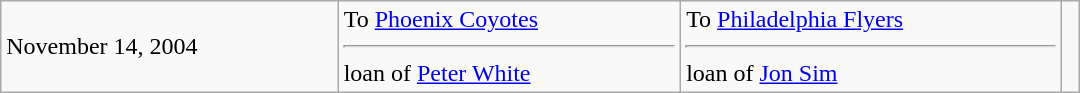<table cellspacing=0 class="wikitable" style="border:1px solid #999999; width:720px;">
<tr>
<td>November 14, 2004</td>
<td valign="top">To <a href='#'>Phoenix Coyotes</a><hr>loan of <a href='#'>Peter White</a></td>
<td valign="top">To <a href='#'>Philadelphia Flyers</a><hr>loan of <a href='#'>Jon Sim</a></td>
<td></td>
</tr>
</table>
